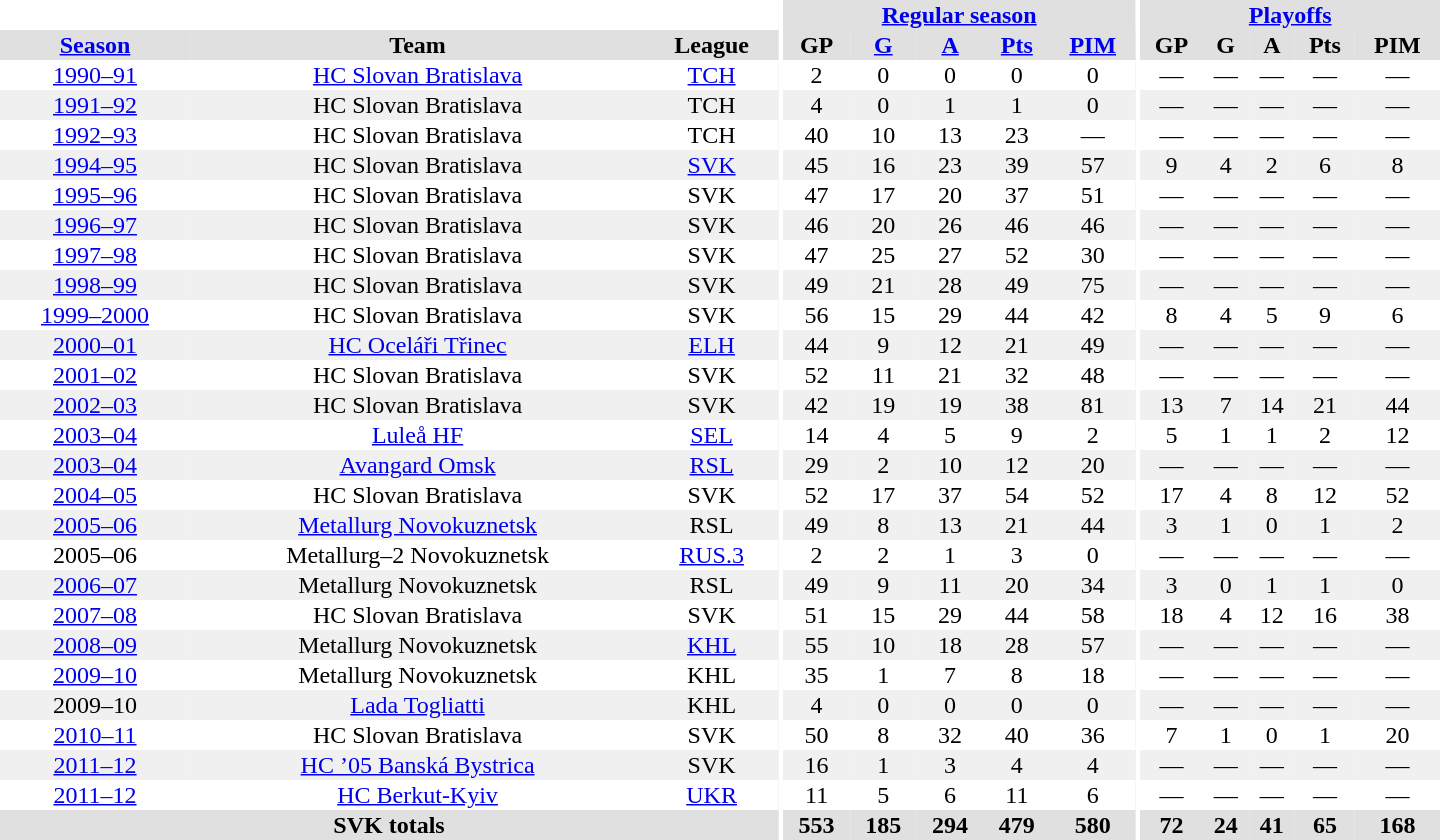<table border="0" cellpadding="1" cellspacing="0" style="text-align:center; width:60em">
<tr bgcolor="#e0e0e0">
<th colspan="3" bgcolor="#ffffff"></th>
<th rowspan="99" bgcolor="#ffffff"></th>
<th colspan="5"><a href='#'>Regular season</a></th>
<th rowspan="99" bgcolor="#ffffff"></th>
<th colspan="5"><a href='#'>Playoffs</a></th>
</tr>
<tr bgcolor="#e0e0e0">
<th><a href='#'>Season</a></th>
<th>Team</th>
<th>League</th>
<th>GP</th>
<th><a href='#'>G</a></th>
<th><a href='#'>A</a></th>
<th><a href='#'>Pts</a></th>
<th><a href='#'>PIM</a></th>
<th>GP</th>
<th>G</th>
<th>A</th>
<th>Pts</th>
<th>PIM</th>
</tr>
<tr>
<td><a href='#'>1990–91</a></td>
<td><a href='#'>HC Slovan Bratislava</a></td>
<td><a href='#'>TCH</a></td>
<td>2</td>
<td>0</td>
<td>0</td>
<td>0</td>
<td>0</td>
<td>—</td>
<td>—</td>
<td>—</td>
<td>—</td>
<td>—</td>
</tr>
<tr bgcolor="#f0f0f0">
<td><a href='#'>1991–92</a></td>
<td>HC Slovan Bratislava</td>
<td>TCH</td>
<td>4</td>
<td>0</td>
<td>1</td>
<td>1</td>
<td>0</td>
<td>—</td>
<td>—</td>
<td>—</td>
<td>—</td>
<td>—</td>
</tr>
<tr>
<td><a href='#'>1992–93</a></td>
<td>HC Slovan Bratislava</td>
<td>TCH</td>
<td>40</td>
<td>10</td>
<td>13</td>
<td>23</td>
<td>—</td>
<td>—</td>
<td>—</td>
<td>—</td>
<td>—</td>
<td>—</td>
</tr>
<tr bgcolor="#f0f0f0">
<td><a href='#'>1994–95</a></td>
<td>HC Slovan Bratislava</td>
<td><a href='#'>SVK</a></td>
<td>45</td>
<td>16</td>
<td>23</td>
<td>39</td>
<td>57</td>
<td>9</td>
<td>4</td>
<td>2</td>
<td>6</td>
<td>8</td>
</tr>
<tr>
<td><a href='#'>1995–96</a></td>
<td>HC Slovan Bratislava</td>
<td>SVK</td>
<td>47</td>
<td>17</td>
<td>20</td>
<td>37</td>
<td>51</td>
<td>—</td>
<td>—</td>
<td>—</td>
<td>—</td>
<td>—</td>
</tr>
<tr bgcolor="#f0f0f0">
<td><a href='#'>1996–97</a></td>
<td>HC Slovan Bratislava</td>
<td>SVK</td>
<td>46</td>
<td>20</td>
<td>26</td>
<td>46</td>
<td>46</td>
<td>—</td>
<td>—</td>
<td>—</td>
<td>—</td>
<td>—</td>
</tr>
<tr>
<td><a href='#'>1997–98</a></td>
<td>HC Slovan Bratislava</td>
<td>SVK</td>
<td>47</td>
<td>25</td>
<td>27</td>
<td>52</td>
<td>30</td>
<td>—</td>
<td>—</td>
<td>—</td>
<td>—</td>
<td>—</td>
</tr>
<tr bgcolor="#f0f0f0">
<td><a href='#'>1998–99</a></td>
<td>HC Slovan Bratislava</td>
<td>SVK</td>
<td>49</td>
<td>21</td>
<td>28</td>
<td>49</td>
<td>75</td>
<td>—</td>
<td>—</td>
<td>—</td>
<td>—</td>
<td>—</td>
</tr>
<tr>
<td><a href='#'>1999–2000</a></td>
<td>HC Slovan Bratislava</td>
<td>SVK</td>
<td>56</td>
<td>15</td>
<td>29</td>
<td>44</td>
<td>42</td>
<td>8</td>
<td>4</td>
<td>5</td>
<td>9</td>
<td>6</td>
</tr>
<tr bgcolor="#f0f0f0">
<td><a href='#'>2000–01</a></td>
<td><a href='#'>HC Oceláři Třinec</a></td>
<td><a href='#'>ELH</a></td>
<td>44</td>
<td>9</td>
<td>12</td>
<td>21</td>
<td>49</td>
<td>—</td>
<td>—</td>
<td>—</td>
<td>—</td>
<td>—</td>
</tr>
<tr>
<td><a href='#'>2001–02</a></td>
<td>HC Slovan Bratislava</td>
<td>SVK</td>
<td>52</td>
<td>11</td>
<td>21</td>
<td>32</td>
<td>48</td>
<td>—</td>
<td>—</td>
<td>—</td>
<td>—</td>
<td>—</td>
</tr>
<tr bgcolor="#f0f0f0">
<td><a href='#'>2002–03</a></td>
<td>HC Slovan Bratislava</td>
<td>SVK</td>
<td>42</td>
<td>19</td>
<td>19</td>
<td>38</td>
<td>81</td>
<td>13</td>
<td>7</td>
<td>14</td>
<td>21</td>
<td>44</td>
</tr>
<tr>
<td><a href='#'>2003–04</a></td>
<td><a href='#'>Luleå HF</a></td>
<td><a href='#'>SEL</a></td>
<td>14</td>
<td>4</td>
<td>5</td>
<td>9</td>
<td>2</td>
<td>5</td>
<td>1</td>
<td>1</td>
<td>2</td>
<td>12</td>
</tr>
<tr bgcolor="#f0f0f0">
<td><a href='#'>2003–04</a></td>
<td><a href='#'>Avangard Omsk</a></td>
<td><a href='#'>RSL</a></td>
<td>29</td>
<td>2</td>
<td>10</td>
<td>12</td>
<td>20</td>
<td>—</td>
<td>—</td>
<td>—</td>
<td>—</td>
<td>—</td>
</tr>
<tr>
<td><a href='#'>2004–05</a></td>
<td>HC Slovan Bratislava</td>
<td>SVK</td>
<td>52</td>
<td>17</td>
<td>37</td>
<td>54</td>
<td>52</td>
<td>17</td>
<td>4</td>
<td>8</td>
<td>12</td>
<td>52</td>
</tr>
<tr bgcolor="#f0f0f0">
<td><a href='#'>2005–06</a></td>
<td><a href='#'>Metallurg Novokuznetsk</a></td>
<td>RSL</td>
<td>49</td>
<td>8</td>
<td>13</td>
<td>21</td>
<td>44</td>
<td>3</td>
<td>1</td>
<td>0</td>
<td>1</td>
<td>2</td>
</tr>
<tr>
<td>2005–06</td>
<td>Metallurg–2 Novokuznetsk</td>
<td><a href='#'>RUS.3</a></td>
<td>2</td>
<td>2</td>
<td>1</td>
<td>3</td>
<td>0</td>
<td>—</td>
<td>—</td>
<td>—</td>
<td>—</td>
<td>—</td>
</tr>
<tr bgcolor="#f0f0f0">
<td><a href='#'>2006–07</a></td>
<td>Metallurg Novokuznetsk</td>
<td>RSL</td>
<td>49</td>
<td>9</td>
<td>11</td>
<td>20</td>
<td>34</td>
<td>3</td>
<td>0</td>
<td>1</td>
<td>1</td>
<td>0</td>
</tr>
<tr>
<td><a href='#'>2007–08</a></td>
<td>HC Slovan Bratislava</td>
<td>SVK</td>
<td>51</td>
<td>15</td>
<td>29</td>
<td>44</td>
<td>58</td>
<td>18</td>
<td>4</td>
<td>12</td>
<td>16</td>
<td>38</td>
</tr>
<tr bgcolor="#f0f0f0">
<td><a href='#'>2008–09</a></td>
<td>Metallurg Novokuznetsk</td>
<td><a href='#'>KHL</a></td>
<td>55</td>
<td>10</td>
<td>18</td>
<td>28</td>
<td>57</td>
<td>—</td>
<td>—</td>
<td>—</td>
<td>—</td>
<td>—</td>
</tr>
<tr>
<td><a href='#'>2009–10</a></td>
<td>Metallurg Novokuznetsk</td>
<td>KHL</td>
<td>35</td>
<td>1</td>
<td>7</td>
<td>8</td>
<td>18</td>
<td>—</td>
<td>—</td>
<td>—</td>
<td>—</td>
<td>—</td>
</tr>
<tr bgcolor="#f0f0f0">
<td>2009–10</td>
<td><a href='#'>Lada Togliatti</a></td>
<td>KHL</td>
<td>4</td>
<td>0</td>
<td>0</td>
<td>0</td>
<td>0</td>
<td>—</td>
<td>—</td>
<td>—</td>
<td>—</td>
<td>—</td>
</tr>
<tr>
<td><a href='#'>2010–11</a></td>
<td>HC Slovan Bratislava</td>
<td>SVK</td>
<td>50</td>
<td>8</td>
<td>32</td>
<td>40</td>
<td>36</td>
<td>7</td>
<td>1</td>
<td>0</td>
<td>1</td>
<td>20</td>
</tr>
<tr bgcolor="#f0f0f0">
<td><a href='#'>2011–12</a></td>
<td><a href='#'>HC ’05 Banská Bystrica</a></td>
<td>SVK</td>
<td>16</td>
<td>1</td>
<td>3</td>
<td>4</td>
<td>4</td>
<td>—</td>
<td>—</td>
<td>—</td>
<td>—</td>
<td>—</td>
</tr>
<tr>
<td><a href='#'>2011–12</a></td>
<td><a href='#'>HC Berkut-Kyiv</a></td>
<td><a href='#'>UKR</a></td>
<td>11</td>
<td>5</td>
<td>6</td>
<td>11</td>
<td>6</td>
<td>—</td>
<td>—</td>
<td>—</td>
<td>—</td>
<td>—</td>
</tr>
<tr bgcolor="#e0e0e0">
<th colspan="3">SVK totals</th>
<th>553</th>
<th>185</th>
<th>294</th>
<th>479</th>
<th>580</th>
<th>72</th>
<th>24</th>
<th>41</th>
<th>65</th>
<th>168</th>
</tr>
</table>
